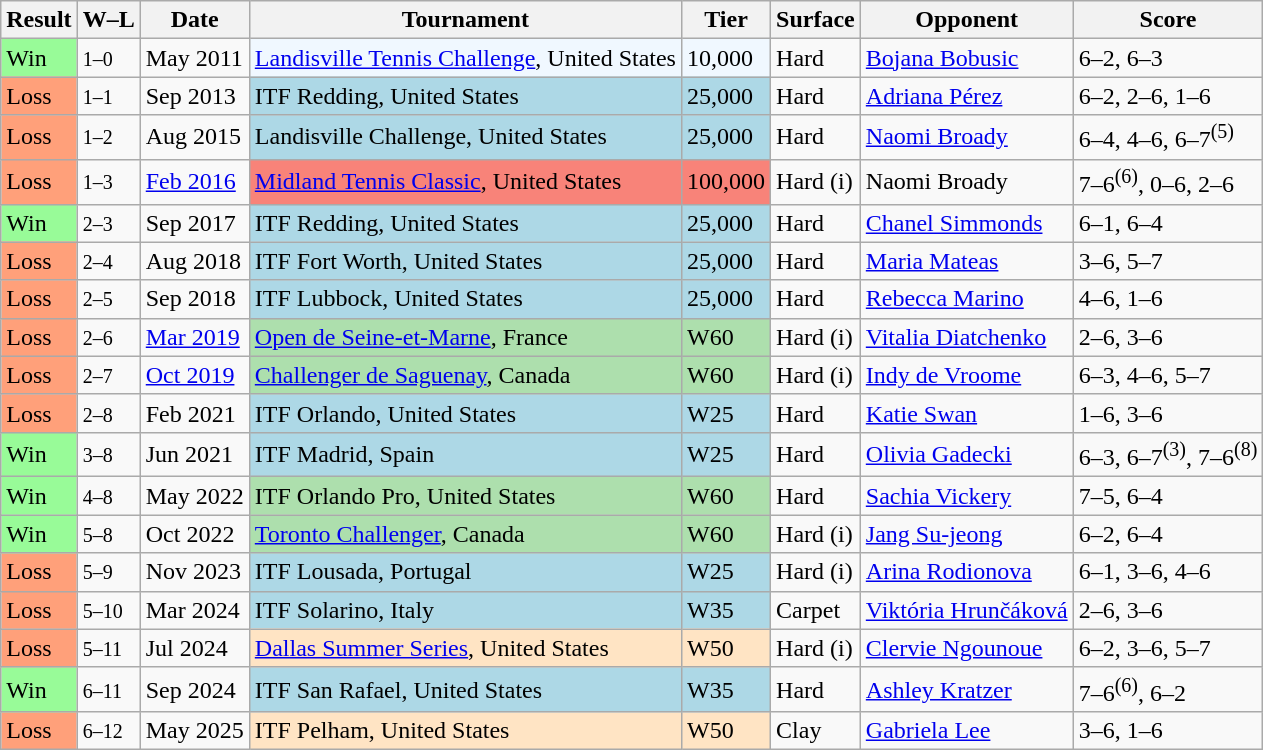<table class="sortable wikitable">
<tr>
<th>Result</th>
<th class="unsortable">W–L</th>
<th>Date</th>
<th>Tournament</th>
<th>Tier</th>
<th>Surface</th>
<th>Opponent</th>
<th class="unsortable">Score</th>
</tr>
<tr>
<td style="background:#98fb98;">Win</td>
<td><small>1–0</small></td>
<td>May 2011</td>
<td bgcolor="#f0f8ff"><a href='#'>Landisville Tennis Challenge</a>, United States</td>
<td bgcolor="#f0f8ff">10,000</td>
<td>Hard</td>
<td> <a href='#'>Bojana Bobusic</a></td>
<td>6–2, 6–3</td>
</tr>
<tr>
<td style="background:#ffa07a;">Loss</td>
<td><small>1–1</small></td>
<td>Sep 2013</td>
<td style="background:lightblue;">ITF Redding, United States</td>
<td style="background:lightblue;">25,000</td>
<td>Hard</td>
<td> <a href='#'>Adriana Pérez</a></td>
<td>6–2, 2–6, 1–6</td>
</tr>
<tr>
<td style="background:#ffa07a;">Loss</td>
<td><small>1–2</small></td>
<td>Aug 2015</td>
<td style="background:lightblue;">Landisville Challenge, United States</td>
<td style="background:lightblue;">25,000</td>
<td>Hard</td>
<td> <a href='#'>Naomi Broady</a></td>
<td>6–4, 4–6, 6–7<sup>(5)</sup></td>
</tr>
<tr>
<td style="background:#ffa07a;">Loss</td>
<td><small>1–3</small></td>
<td><a href='#'>Feb 2016</a></td>
<td style="background:#f88379;"><a href='#'>Midland Tennis Classic</a>, United States</td>
<td style="background:#f88379;">100,000</td>
<td>Hard (i)</td>
<td> Naomi Broady</td>
<td>7–6<sup>(6)</sup>, 0–6, 2–6</td>
</tr>
<tr>
<td style="background:#98fb98;">Win</td>
<td><small>2–3</small></td>
<td>Sep 2017</td>
<td style="background:lightblue;">ITF Redding, United States</td>
<td style="background:lightblue;">25,000</td>
<td>Hard</td>
<td> <a href='#'>Chanel Simmonds</a></td>
<td>6–1, 6–4</td>
</tr>
<tr>
<td style="background:#ffa07a;">Loss</td>
<td><small>2–4</small></td>
<td>Aug 2018</td>
<td style="background:lightblue;">ITF Fort Worth, United States</td>
<td style="background:lightblue;">25,000</td>
<td>Hard</td>
<td> <a href='#'>Maria Mateas</a></td>
<td>3–6, 5–7</td>
</tr>
<tr>
<td style="background:#ffa07a;">Loss</td>
<td><small>2–5</small></td>
<td>Sep 2018</td>
<td style="background:lightblue;">ITF Lubbock, United States</td>
<td style="background:lightblue;">25,000</td>
<td>Hard</td>
<td> <a href='#'>Rebecca Marino</a></td>
<td>4–6, 1–6</td>
</tr>
<tr>
<td style="background:#ffa07a;">Loss</td>
<td><small>2–6</small></td>
<td><a href='#'>Mar 2019</a></td>
<td style="background:#addfad;"><a href='#'>Open de Seine-et-Marne</a>, France</td>
<td style="background:#addfad;">W60</td>
<td>Hard (i)</td>
<td> <a href='#'>Vitalia Diatchenko</a></td>
<td>2–6, 3–6</td>
</tr>
<tr>
<td style="background:#ffa07a;">Loss</td>
<td><small>2–7</small></td>
<td><a href='#'>Oct 2019</a></td>
<td style="background:#addfad;"><a href='#'>Challenger de Saguenay</a>, Canada</td>
<td style="background:#addfad;">W60</td>
<td>Hard (i)</td>
<td> <a href='#'>Indy de Vroome</a></td>
<td>6–3, 4–6, 5–7</td>
</tr>
<tr>
<td style="background:#ffa07a;">Loss</td>
<td><small>2–8</small></td>
<td>Feb 2021</td>
<td style="background:lightblue;">ITF Orlando, United States</td>
<td style="background:lightblue;">W25</td>
<td>Hard</td>
<td> <a href='#'>Katie Swan</a></td>
<td>1–6, 3–6</td>
</tr>
<tr>
<td style="background:#98fb98;">Win</td>
<td><small>3–8</small></td>
<td>Jun 2021</td>
<td style="background:lightblue;">ITF Madrid, Spain</td>
<td style="background:lightblue;">W25</td>
<td>Hard</td>
<td> <a href='#'>Olivia Gadecki</a></td>
<td>6–3, 6–7<sup>(3)</sup>, 7–6<sup>(8)</sup></td>
</tr>
<tr>
<td style="background:#98fb98;">Win</td>
<td><small>4–8</small></td>
<td>May 2022</td>
<td style="background:#addfad;">ITF Orlando Pro, United States</td>
<td style="background:#addfad;">W60</td>
<td>Hard</td>
<td> <a href='#'>Sachia Vickery</a></td>
<td>7–5, 6–4</td>
</tr>
<tr>
<td style="background:#98fb98;">Win</td>
<td><small>5–8</small></td>
<td>Oct 2022</td>
<td style="background:#addfad;"><a href='#'>Toronto Challenger</a>, Canada</td>
<td style="background:#addfad;">W60</td>
<td>Hard (i)</td>
<td> <a href='#'>Jang Su-jeong</a></td>
<td>6–2, 6–4</td>
</tr>
<tr>
<td style="background:#ffa07a;">Loss</td>
<td><small>5–9</small></td>
<td>Nov 2023</td>
<td style="background:lightblue;">ITF Lousada, Portugal</td>
<td style="background:lightblue;">W25</td>
<td>Hard (i)</td>
<td> <a href='#'>Arina Rodionova</a></td>
<td>6–1, 3–6, 4–6</td>
</tr>
<tr>
<td style="background:#ffa07a;">Loss</td>
<td><small>5–10</small></td>
<td>Mar 2024</td>
<td style="background:lightblue;">ITF Solarino, Italy</td>
<td style="background:lightblue;">W35</td>
<td>Carpet</td>
<td> <a href='#'>Viktória Hrunčáková</a></td>
<td>2–6, 3–6</td>
</tr>
<tr>
<td style="background:#ffa07a;">Loss</td>
<td><small>5–11</small></td>
<td>Jul 2024</td>
<td style="background:#ffe4c4;"><a href='#'>Dallas Summer Series</a>, United States</td>
<td style="background:#ffe4c4;">W50</td>
<td>Hard (i)</td>
<td> <a href='#'>Clervie Ngounoue</a></td>
<td>6–2, 3–6, 5–7</td>
</tr>
<tr>
<td style="background:#98fb98;">Win</td>
<td><small>6–11</small></td>
<td>Sep 2024</td>
<td style="background:lightblue;">ITF San Rafael, United States</td>
<td style="background:lightblue;">W35</td>
<td>Hard</td>
<td> <a href='#'>Ashley Kratzer</a></td>
<td>7–6<sup>(6)</sup>, 6–2</td>
</tr>
<tr>
<td style="background:#ffa07a;">Loss</td>
<td><small>6–12</small></td>
<td>May 2025</td>
<td style="background:#ffe4c4;">ITF Pelham, United States</td>
<td style="background:#ffe4c4;">W50</td>
<td>Clay</td>
<td> <a href='#'>Gabriela Lee</a></td>
<td>3–6, 1–6</td>
</tr>
</table>
